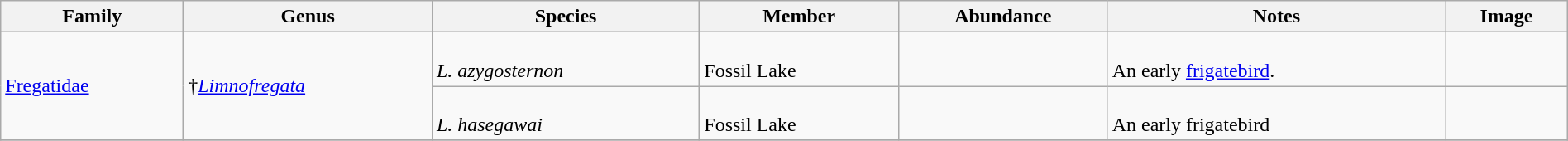<table class="wikitable" style="margin:auto;width:100%;">
<tr>
<th>Family</th>
<th>Genus</th>
<th>Species</th>
<th>Member</th>
<th>Abundance</th>
<th>Notes</th>
<th>Image</th>
</tr>
<tr>
<td rowspan=2><a href='#'>Fregatidae</a></td>
<td rowspan=2>†<em><a href='#'>Limnofregata</a></em></td>
<td><br><em>L. azygosternon</em></td>
<td><br>Fossil Lake</td>
<td></td>
<td><br>An early <a href='#'>frigatebird</a>.</td>
<td><br></td>
</tr>
<tr>
<td><br><em>L. hasegawai</em></td>
<td><br>Fossil Lake</td>
<td></td>
<td><br>An early frigatebird</td>
<td><br></td>
</tr>
<tr>
</tr>
</table>
